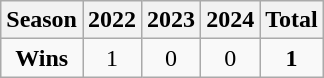<table class=wikitable>
<tr>
<th><strong>Season</strong></th>
<th>2022</th>
<th>2023</th>
<th>2024</th>
<th><strong>Total</strong></th>
</tr>
<tr align=center>
<td><strong>Wins</strong></td>
<td>1</td>
<td>0</td>
<td>0</td>
<td><strong>1</strong></td>
</tr>
</table>
